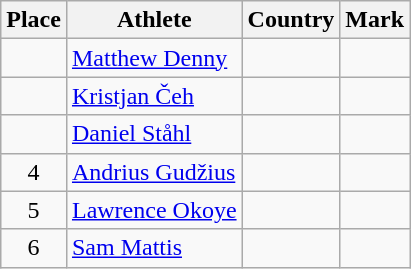<table class="wikitable">
<tr>
<th>Place</th>
<th>Athlete</th>
<th>Country</th>
<th>Mark</th>
</tr>
<tr>
<td align=center></td>
<td><a href='#'>Matthew Denny</a></td>
<td></td>
<td></td>
</tr>
<tr>
<td align=center></td>
<td><a href='#'>Kristjan Čeh</a></td>
<td></td>
<td></td>
</tr>
<tr>
<td align=center></td>
<td><a href='#'>Daniel Ståhl</a></td>
<td></td>
<td></td>
</tr>
<tr>
<td align=center>4</td>
<td><a href='#'>Andrius Gudžius</a></td>
<td></td>
<td></td>
</tr>
<tr>
<td align=center>5</td>
<td><a href='#'>Lawrence Okoye</a></td>
<td></td>
<td></td>
</tr>
<tr>
<td align=center>6</td>
<td><a href='#'>Sam Mattis</a></td>
<td></td>
<td></td>
</tr>
</table>
